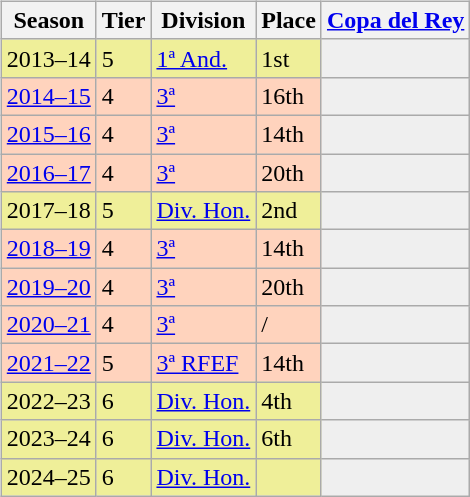<table>
<tr>
<td valign="top" width=0%><br><table class="wikitable">
<tr style="background:#f0f6fa;">
<th>Season</th>
<th>Tier</th>
<th>Division</th>
<th>Place</th>
<th><a href='#'>Copa del Rey</a></th>
</tr>
<tr>
<td style="background:#EFEF99;">2013–14</td>
<td style="background:#EFEF99;">5</td>
<td style="background:#EFEF99;"><a href='#'>1ª And.</a></td>
<td style="background:#EFEF99;">1st</td>
<th style="background:#efefef;"></th>
</tr>
<tr>
<td style="background:#FFD3BD;"><a href='#'>2014–15</a></td>
<td style="background:#FFD3BD;">4</td>
<td style="background:#FFD3BD;"><a href='#'>3ª</a></td>
<td style="background:#FFD3BD;">16th</td>
<th style="background:#efefef;"></th>
</tr>
<tr>
<td style="background:#FFD3BD;"><a href='#'>2015–16</a></td>
<td style="background:#FFD3BD;">4</td>
<td style="background:#FFD3BD;"><a href='#'>3ª</a></td>
<td style="background:#FFD3BD;">14th</td>
<th style="background:#efefef;"></th>
</tr>
<tr>
<td style="background:#FFD3BD;"><a href='#'>2016–17</a></td>
<td style="background:#FFD3BD;">4</td>
<td style="background:#FFD3BD;"><a href='#'>3ª</a></td>
<td style="background:#FFD3BD;">20th</td>
<th style="background:#efefef;"></th>
</tr>
<tr>
<td style="background:#EFEF99;">2017–18</td>
<td style="background:#EFEF99;">5</td>
<td style="background:#EFEF99;"><a href='#'>Div. Hon.</a></td>
<td style="background:#EFEF99;">2nd</td>
<th style="background:#efefef;"></th>
</tr>
<tr>
<td style="background:#FFD3BD;"><a href='#'>2018–19</a></td>
<td style="background:#FFD3BD;">4</td>
<td style="background:#FFD3BD;"><a href='#'>3ª</a></td>
<td style="background:#FFD3BD;">14th</td>
<th style="background:#efefef;"></th>
</tr>
<tr>
<td style="background:#FFD3BD;"><a href='#'>2019–20</a></td>
<td style="background:#FFD3BD;">4</td>
<td style="background:#FFD3BD;"><a href='#'>3ª</a></td>
<td style="background:#FFD3BD;">20th</td>
<th style="background:#efefef;"></th>
</tr>
<tr>
<td style="background:#FFD3BD;"><a href='#'>2020–21</a></td>
<td style="background:#FFD3BD;">4</td>
<td style="background:#FFD3BD;"><a href='#'>3ª</a></td>
<td style="background:#FFD3BD;"> / </td>
<td style="background:#efefef;"></td>
</tr>
<tr>
<td style="background:#FFD3BD;"><a href='#'>2021–22</a></td>
<td style="background:#FFD3BD;">5</td>
<td style="background:#FFD3BD;"><a href='#'>3ª RFEF</a></td>
<td style="background:#FFD3BD;">14th</td>
<th style="background:#efefef;"></th>
</tr>
<tr>
<td style="background:#EFEF99;">2022–23</td>
<td style="background:#EFEF99;">6</td>
<td style="background:#EFEF99;"><a href='#'>Div. Hon.</a></td>
<td style="background:#EFEF99;">4th</td>
<th style="background:#efefef;"></th>
</tr>
<tr>
<td style="background:#EFEF99;">2023–24</td>
<td style="background:#EFEF99;">6</td>
<td style="background:#EFEF99;"><a href='#'>Div. Hon.</a></td>
<td style="background:#EFEF99;">6th</td>
<th style="background:#efefef;"></th>
</tr>
<tr>
<td style="background:#EFEF99;">2024–25</td>
<td style="background:#EFEF99;">6</td>
<td style="background:#EFEF99;"><a href='#'>Div. Hon.</a></td>
<td style="background:#EFEF99;"></td>
<th style="background:#efefef;"></th>
</tr>
</table>
</td>
</tr>
</table>
